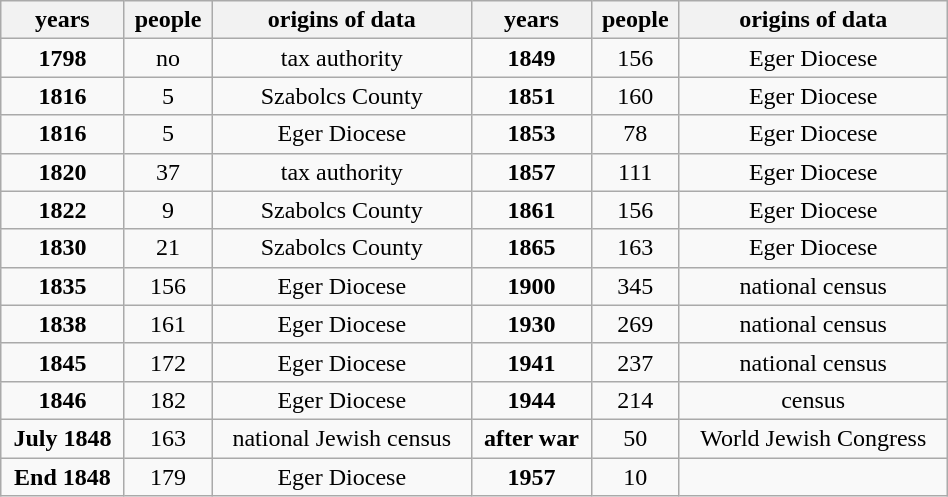<table class="wikitable" style="float:right; text-align:center; width:50%;">
<tr>
<th>years</th>
<th>people</th>
<th>origins of data</th>
<th>years</th>
<th>people</th>
<th>origins of data</th>
</tr>
<tr>
<td><strong>1798</strong></td>
<td>no</td>
<td>tax authority</td>
<td><strong>1849</strong></td>
<td>156</td>
<td>Eger Diocese</td>
</tr>
<tr>
<td><strong>1816</strong></td>
<td>5</td>
<td>Szabolcs County</td>
<td><strong>1851</strong></td>
<td>160</td>
<td>Eger Diocese</td>
</tr>
<tr>
<td><strong>1816</strong></td>
<td>5</td>
<td>Eger Diocese</td>
<td><strong>1853</strong></td>
<td>78</td>
<td>Eger Diocese</td>
</tr>
<tr>
<td><strong>1820</strong></td>
<td>37</td>
<td>tax authority</td>
<td><strong>1857</strong></td>
<td>111</td>
<td>Eger Diocese</td>
</tr>
<tr>
<td><strong>1822</strong></td>
<td>9</td>
<td>Szabolcs County</td>
<td><strong>1861</strong></td>
<td>156</td>
<td>Eger Diocese</td>
</tr>
<tr>
<td><strong>1830</strong></td>
<td>21</td>
<td>Szabolcs County</td>
<td><strong>1865</strong></td>
<td>163</td>
<td>Eger Diocese</td>
</tr>
<tr>
<td><strong>1835</strong></td>
<td>156</td>
<td>Eger Diocese</td>
<td><strong>1900</strong></td>
<td>345</td>
<td>national census</td>
</tr>
<tr>
<td><strong>1838</strong></td>
<td>161</td>
<td>Eger Diocese</td>
<td><strong>1930</strong></td>
<td>269</td>
<td>national census</td>
</tr>
<tr>
<td><strong>1845</strong></td>
<td>172</td>
<td>Eger Diocese</td>
<td><strong>1941</strong></td>
<td>237</td>
<td>national census</td>
</tr>
<tr>
<td><strong>1846</strong></td>
<td>182</td>
<td>Eger Diocese</td>
<td><strong>1944</strong></td>
<td>214</td>
<td>census</td>
</tr>
<tr>
<td><strong>July 1848</strong></td>
<td>163</td>
<td>national Jewish census</td>
<td><strong>after war</strong></td>
<td>50</td>
<td>World Jewish Congress</td>
</tr>
<tr>
<td><strong>End 1848</strong></td>
<td>179</td>
<td>Eger Diocese</td>
<td><strong>1957</strong></td>
<td>10</td>
<td></td>
</tr>
</table>
